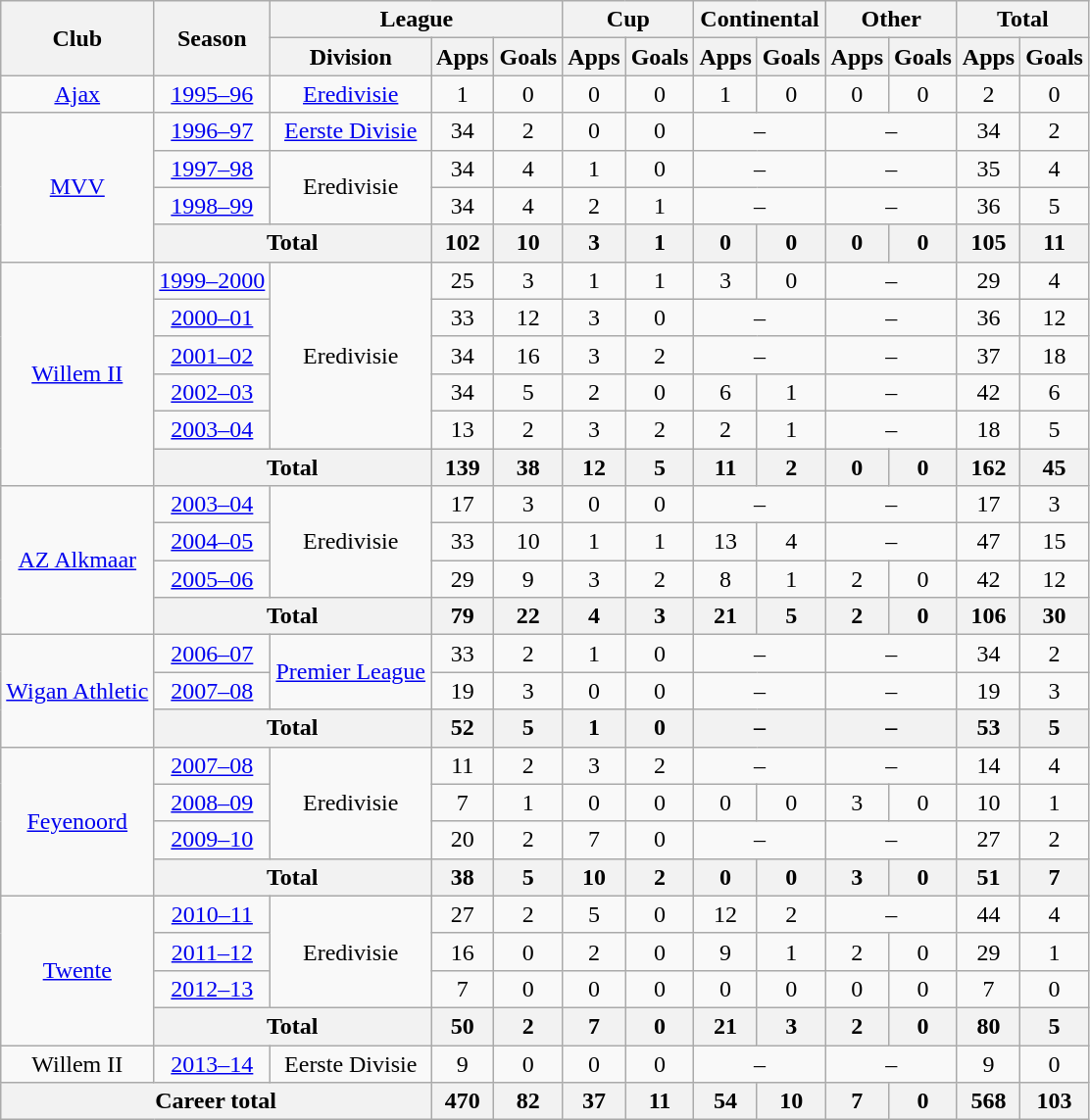<table class="wikitable" style="text-align:center">
<tr>
<th rowspan="2">Club</th>
<th rowspan="2">Season</th>
<th colspan="3">League</th>
<th colspan="2">Cup</th>
<th colspan="2">Continental</th>
<th colspan="2">Other</th>
<th colspan="2">Total</th>
</tr>
<tr>
<th>Division</th>
<th>Apps</th>
<th>Goals</th>
<th>Apps</th>
<th>Goals</th>
<th>Apps</th>
<th>Goals</th>
<th>Apps</th>
<th>Goals</th>
<th>Apps</th>
<th>Goals</th>
</tr>
<tr>
<td><a href='#'>Ajax</a></td>
<td><a href='#'>1995–96</a></td>
<td><a href='#'>Eredivisie</a></td>
<td>1</td>
<td>0</td>
<td>0</td>
<td>0</td>
<td>1</td>
<td>0</td>
<td>0</td>
<td>0</td>
<td>2</td>
<td>0</td>
</tr>
<tr>
<td rowspan="4"><a href='#'>MVV</a></td>
<td><a href='#'>1996–97</a></td>
<td><a href='#'>Eerste Divisie</a></td>
<td>34</td>
<td>2</td>
<td>0</td>
<td>0</td>
<td colspan="2">–</td>
<td colspan="2">–</td>
<td>34</td>
<td>2</td>
</tr>
<tr>
<td><a href='#'>1997–98</a></td>
<td rowspan="2">Eredivisie</td>
<td>34</td>
<td>4</td>
<td>1</td>
<td>0</td>
<td colspan="2">–</td>
<td colspan="2">–</td>
<td>35</td>
<td>4</td>
</tr>
<tr>
<td><a href='#'>1998–99</a></td>
<td>34</td>
<td>4</td>
<td>2</td>
<td>1</td>
<td colspan="2">–</td>
<td colspan="2">–</td>
<td>36</td>
<td>5</td>
</tr>
<tr>
<th colspan="2">Total</th>
<th>102</th>
<th>10</th>
<th>3</th>
<th>1</th>
<th>0</th>
<th>0</th>
<th>0</th>
<th>0</th>
<th>105</th>
<th>11</th>
</tr>
<tr>
<td rowspan="6"><a href='#'>Willem II</a></td>
<td><a href='#'>1999–2000</a></td>
<td rowspan="5">Eredivisie</td>
<td>25</td>
<td>3</td>
<td>1</td>
<td>1</td>
<td>3</td>
<td>0</td>
<td colspan="2">–</td>
<td>29</td>
<td>4</td>
</tr>
<tr>
<td><a href='#'>2000–01</a></td>
<td>33</td>
<td>12</td>
<td>3</td>
<td>0</td>
<td colspan="2">–</td>
<td colspan="2">–</td>
<td>36</td>
<td>12</td>
</tr>
<tr>
<td><a href='#'>2001–02</a></td>
<td>34</td>
<td>16</td>
<td>3</td>
<td>2</td>
<td colspan="2">–</td>
<td colspan="2">–</td>
<td>37</td>
<td>18</td>
</tr>
<tr>
<td><a href='#'>2002–03</a></td>
<td>34</td>
<td>5</td>
<td>2</td>
<td>0</td>
<td>6</td>
<td>1</td>
<td colspan="2">–</td>
<td>42</td>
<td>6</td>
</tr>
<tr>
<td><a href='#'>2003–04</a></td>
<td>13</td>
<td>2</td>
<td>3</td>
<td>2</td>
<td>2</td>
<td>1</td>
<td colspan="2">–</td>
<td>18</td>
<td>5</td>
</tr>
<tr>
<th colspan="2">Total</th>
<th>139</th>
<th>38</th>
<th>12</th>
<th>5</th>
<th>11</th>
<th>2</th>
<th>0</th>
<th>0</th>
<th>162</th>
<th>45</th>
</tr>
<tr>
<td rowspan="4"><a href='#'>AZ Alkmaar</a></td>
<td><a href='#'>2003–04</a></td>
<td rowspan="3">Eredivisie</td>
<td>17</td>
<td>3</td>
<td>0</td>
<td>0</td>
<td colspan="2">–</td>
<td colspan="2">–</td>
<td>17</td>
<td>3</td>
</tr>
<tr>
<td><a href='#'>2004–05</a></td>
<td>33</td>
<td>10</td>
<td>1</td>
<td>1</td>
<td>13</td>
<td>4</td>
<td colspan="2">–</td>
<td>47</td>
<td>15</td>
</tr>
<tr>
<td><a href='#'>2005–06</a></td>
<td>29</td>
<td>9</td>
<td>3</td>
<td>2</td>
<td>8</td>
<td>1</td>
<td>2</td>
<td>0</td>
<td>42</td>
<td>12</td>
</tr>
<tr>
<th colspan="2">Total</th>
<th>79</th>
<th>22</th>
<th>4</th>
<th>3</th>
<th>21</th>
<th>5</th>
<th>2</th>
<th>0</th>
<th>106</th>
<th>30</th>
</tr>
<tr>
<td rowspan="3"><a href='#'>Wigan Athletic</a></td>
<td><a href='#'>2006–07</a></td>
<td rowspan="2"><a href='#'>Premier League</a></td>
<td>33</td>
<td>2</td>
<td>1</td>
<td>0</td>
<td colspan="2">–</td>
<td colspan="2">–</td>
<td>34</td>
<td>2</td>
</tr>
<tr>
<td><a href='#'>2007–08</a></td>
<td>19</td>
<td>3</td>
<td>0</td>
<td>0</td>
<td colspan="2">–</td>
<td colspan="2">–</td>
<td>19</td>
<td>3</td>
</tr>
<tr>
<th colspan="2">Total</th>
<th>52</th>
<th>5</th>
<th>1</th>
<th>0</th>
<th colspan="2">–</th>
<th colspan="2">–</th>
<th>53</th>
<th>5</th>
</tr>
<tr>
<td rowspan="4"><a href='#'>Feyenoord</a></td>
<td><a href='#'>2007–08</a></td>
<td rowspan="3">Eredivisie</td>
<td>11</td>
<td>2</td>
<td>3</td>
<td>2</td>
<td colspan="2">–</td>
<td colspan="2">–</td>
<td>14</td>
<td>4</td>
</tr>
<tr>
<td><a href='#'>2008–09</a></td>
<td>7</td>
<td>1</td>
<td>0</td>
<td>0</td>
<td>0</td>
<td>0</td>
<td>3</td>
<td>0</td>
<td>10</td>
<td>1</td>
</tr>
<tr>
<td><a href='#'>2009–10</a></td>
<td>20</td>
<td>2</td>
<td>7</td>
<td>0</td>
<td colspan="2">–</td>
<td colspan="2">–</td>
<td>27</td>
<td>2</td>
</tr>
<tr>
<th colspan="2">Total</th>
<th>38</th>
<th>5</th>
<th>10</th>
<th>2</th>
<th>0</th>
<th>0</th>
<th>3</th>
<th>0</th>
<th>51</th>
<th>7</th>
</tr>
<tr>
<td rowspan="4"><a href='#'>Twente</a></td>
<td><a href='#'>2010–11</a></td>
<td rowspan="3">Eredivisie</td>
<td>27</td>
<td>2</td>
<td>5</td>
<td>0</td>
<td>12</td>
<td>2</td>
<td colspan="2">–</td>
<td>44</td>
<td>4</td>
</tr>
<tr>
<td><a href='#'>2011–12</a></td>
<td>16</td>
<td>0</td>
<td>2</td>
<td>0</td>
<td>9</td>
<td>1</td>
<td>2</td>
<td>0</td>
<td>29</td>
<td>1</td>
</tr>
<tr>
<td><a href='#'>2012–13</a></td>
<td>7</td>
<td>0</td>
<td>0</td>
<td>0</td>
<td>0</td>
<td>0</td>
<td>0</td>
<td>0</td>
<td>7</td>
<td>0</td>
</tr>
<tr>
<th colspan="2">Total</th>
<th>50</th>
<th>2</th>
<th>7</th>
<th>0</th>
<th>21</th>
<th>3</th>
<th>2</th>
<th>0</th>
<th>80</th>
<th>5</th>
</tr>
<tr>
<td>Willem II</td>
<td><a href='#'>2013–14</a></td>
<td>Eerste Divisie</td>
<td>9</td>
<td>0</td>
<td>0</td>
<td>0</td>
<td colspan="2">–</td>
<td colspan="2">–</td>
<td>9</td>
<td>0</td>
</tr>
<tr>
<th colspan="3">Career total</th>
<th>470</th>
<th>82</th>
<th>37</th>
<th>11</th>
<th>54</th>
<th>10</th>
<th>7</th>
<th>0</th>
<th>568</th>
<th>103</th>
</tr>
</table>
